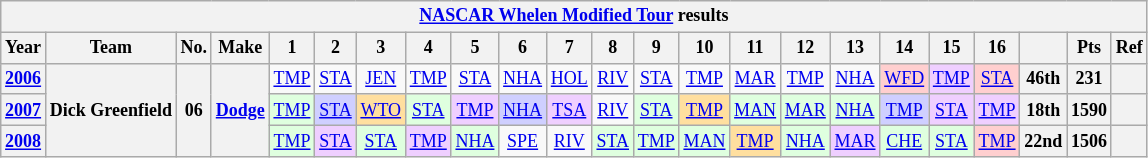<table class="wikitable" style="text-align:center; font-size:75%">
<tr>
<th colspan=38><a href='#'>NASCAR Whelen Modified Tour</a> results</th>
</tr>
<tr>
<th>Year</th>
<th>Team</th>
<th>No.</th>
<th>Make</th>
<th>1</th>
<th>2</th>
<th>3</th>
<th>4</th>
<th>5</th>
<th>6</th>
<th>7</th>
<th>8</th>
<th>9</th>
<th>10</th>
<th>11</th>
<th>12</th>
<th>13</th>
<th>14</th>
<th>15</th>
<th>16</th>
<th></th>
<th>Pts</th>
<th>Ref</th>
</tr>
<tr>
<th><a href='#'>2006</a></th>
<th rowspan=3>Dick Greenfield</th>
<th rowspan=3>06</th>
<th rowspan=3><a href='#'>Dodge</a></th>
<td><a href='#'>TMP</a></td>
<td><a href='#'>STA</a></td>
<td><a href='#'>JEN</a></td>
<td><a href='#'>TMP</a></td>
<td><a href='#'>STA</a></td>
<td><a href='#'>NHA</a></td>
<td><a href='#'>HOL</a></td>
<td><a href='#'>RIV</a></td>
<td><a href='#'>STA</a></td>
<td><a href='#'>TMP</a></td>
<td><a href='#'>MAR</a></td>
<td><a href='#'>TMP</a></td>
<td><a href='#'>NHA</a></td>
<td style="background:#FFCFCF;"><a href='#'>WFD</a><br></td>
<td style="background:#EFCFFF;"><a href='#'>TMP</a><br></td>
<td style="background:#FFCFCF;"><a href='#'>STA</a><br></td>
<th>46th</th>
<th>231</th>
<th></th>
</tr>
<tr>
<th><a href='#'>2007</a></th>
<td style="background:#DFFFDF;"><a href='#'>TMP</a><br></td>
<td style="background:#CFCFFF;"><a href='#'>STA</a><br></td>
<td style="background:#FFDF9F;"><a href='#'>WTO</a><br></td>
<td style="background:#DFFFDF;"><a href='#'>STA</a><br></td>
<td style="background:#EFCFFF;"><a href='#'>TMP</a><br></td>
<td style="background:#CFCFFF;"><a href='#'>NHA</a><br></td>
<td style="background:#EFCFFF;"><a href='#'>TSA</a><br></td>
<td><a href='#'>RIV</a></td>
<td style="background:#DFFFDF;"><a href='#'>STA</a><br></td>
<td style="background:#FFDF9F;"><a href='#'>TMP</a><br></td>
<td style="background:#DFFFDF;"><a href='#'>MAN</a><br></td>
<td style="background:#DFFFDF;"><a href='#'>MAR</a><br></td>
<td style="background:#DFFFDF;"><a href='#'>NHA</a><br></td>
<td style="background:#CFCFFF;"><a href='#'>TMP</a><br></td>
<td style="background:#EFCFFF;"><a href='#'>STA</a><br></td>
<td style="background:#EFCFFF;"><a href='#'>TMP</a><br></td>
<th>18th</th>
<th>1590</th>
<th></th>
</tr>
<tr>
<th><a href='#'>2008</a></th>
<td style="background:#DFFFDF;"><a href='#'>TMP</a><br></td>
<td style="background:#EFCFFF;"><a href='#'>STA</a><br></td>
<td style="background:#DFFFDF;"><a href='#'>STA</a><br></td>
<td style="background:#EFCFFF;"><a href='#'>TMP</a><br></td>
<td style="background:#DFFFDF;"><a href='#'>NHA</a><br></td>
<td><a href='#'>SPE</a></td>
<td><a href='#'>RIV</a></td>
<td style="background:#DFFFDF;"><a href='#'>STA</a><br></td>
<td style="background:#DFFFDF;"><a href='#'>TMP</a><br></td>
<td style="background:#DFFFDF;"><a href='#'>MAN</a><br></td>
<td style="background:#FFDF9F;"><a href='#'>TMP</a><br></td>
<td style="background:#DFFFDF;"><a href='#'>NHA</a><br></td>
<td style="background:#EFCFFF;"><a href='#'>MAR</a><br></td>
<td style="background:#DFFFDF;"><a href='#'>CHE</a><br></td>
<td style="background:#DFFFDF;"><a href='#'>STA</a><br></td>
<td style="background:#FFCFCF;"><a href='#'>TMP</a><br></td>
<th>22nd</th>
<th>1506</th>
<th></th>
</tr>
</table>
